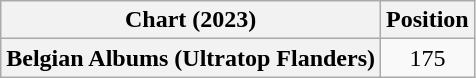<table class="wikitable sortable plainrowheaders"  style="text-align:center;">
<tr>
<th>Chart (2023)</th>
<th>Position</th>
</tr>
<tr>
<th scope="row">Belgian Albums (Ultratop Flanders)</th>
<td>175</td>
</tr>
</table>
